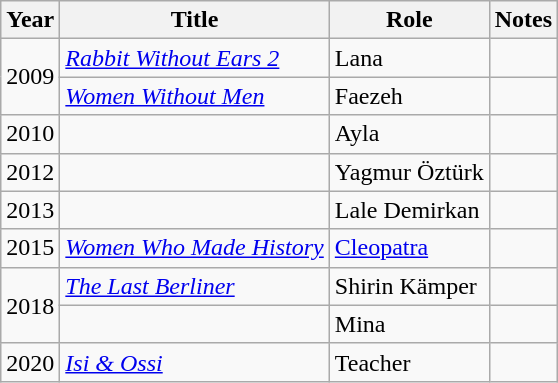<table class="wikitable sortable">
<tr>
<th>Year</th>
<th>Title</th>
<th>Role</th>
<th class="unsortable">Notes</th>
</tr>
<tr>
<td rowspan=2>2009</td>
<td><em><a href='#'>Rabbit Without Ears 2</a></em></td>
<td>Lana</td>
<td></td>
</tr>
<tr>
<td><em><a href='#'>Women Without Men</a></em></td>
<td>Faezeh</td>
<td></td>
</tr>
<tr>
<td>2010</td>
<td><em></em></td>
<td>Ayla</td>
<td></td>
</tr>
<tr>
<td>2012</td>
<td><em></em></td>
<td>Yagmur Öztürk</td>
<td></td>
</tr>
<tr>
<td>2013</td>
<td><em></em></td>
<td>Lale Demirkan</td>
<td></td>
</tr>
<tr>
<td>2015</td>
<td><em><a href='#'>Women Who Made History</a></em></td>
<td><a href='#'>Cleopatra</a></td>
<td></td>
</tr>
<tr>
<td rowspan=2>2018</td>
<td><em><a href='#'>The Last Berliner</a></em></td>
<td>Shirin Kämper</td>
<td></td>
</tr>
<tr>
<td><em></em></td>
<td>Mina</td>
<td></td>
</tr>
<tr>
<td>2020</td>
<td><em><a href='#'>Isi & Ossi</a></em></td>
<td>Teacher</td>
<td></td>
</tr>
</table>
